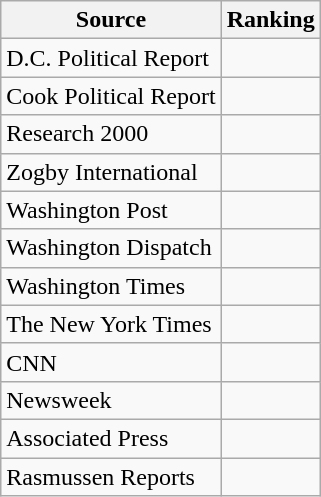<table class="wikitable">
<tr>
<th>Source</th>
<th>Ranking</th>
</tr>
<tr>
<td>D.C. Political Report</td>
<td></td>
</tr>
<tr>
<td>Cook Political Report</td>
<td></td>
</tr>
<tr>
<td>Research 2000</td>
<td></td>
</tr>
<tr>
<td>Zogby International</td>
<td></td>
</tr>
<tr>
<td The Washington Post>Washington Post</td>
<td></td>
</tr>
<tr>
<td>Washington Dispatch</td>
<td></td>
</tr>
<tr>
<td>Washington Times</td>
<td></td>
</tr>
<tr>
<td>The New York Times</td>
<td></td>
</tr>
<tr>
<td>CNN</td>
<td></td>
</tr>
<tr>
<td>Newsweek</td>
<td></td>
</tr>
<tr>
<td>Associated Press</td>
<td></td>
</tr>
<tr>
<td>Rasmussen Reports</td>
<td></td>
</tr>
</table>
